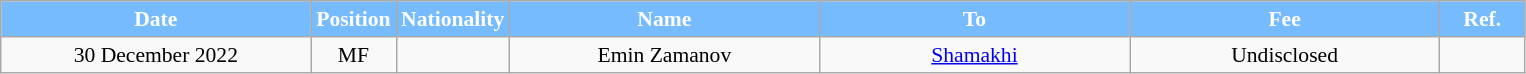<table class="wikitable"  style="text-align:center; font-size:90%; ">
<tr>
<th style="background:#77BBFF; color:#FFFFFF; width:200px;">Date</th>
<th style="background:#77BBFF; color:#FFFFFF; width:50px;">Position</th>
<th style="background:#77BBFF; color:#FFFFFF; width:50px;">Nationality</th>
<th style="background:#77BBFF; color:#FFFFFF; width:200px;">Name</th>
<th style="background:#77BBFF; color:#FFFFFF; width:200px;">To</th>
<th style="background:#77BBFF; color:#FFFFFF; width:200px;">Fee</th>
<th style="background:#77BBFF; color:#FFFFFF; width:50px;">Ref.</th>
</tr>
<tr>
<td>30 December 2022</td>
<td>MF</td>
<td></td>
<td>Emin Zamanov</td>
<td><a href='#'>Shamakhi</a></td>
<td>Undisclosed</td>
<td></td>
</tr>
</table>
